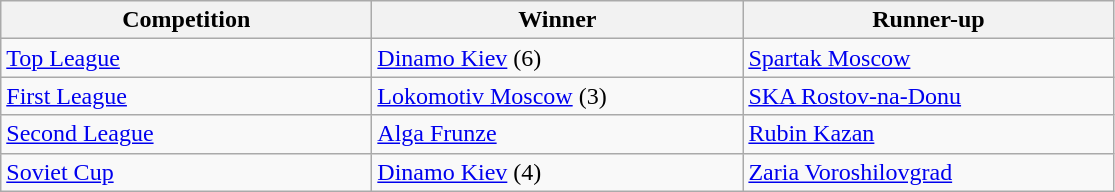<table class="wikitable">
<tr>
<th style="width:15em">Competition</th>
<th style="width:15em">Winner</th>
<th style="width:15em">Runner-up</th>
</tr>
<tr>
<td><a href='#'>Top League</a></td>
<td><a href='#'>Dinamo Kiev</a> (6)</td>
<td><a href='#'>Spartak Moscow</a></td>
</tr>
<tr>
<td><a href='#'>First League</a></td>
<td><a href='#'>Lokomotiv Moscow</a> (3)</td>
<td><a href='#'>SKA Rostov-na-Donu</a></td>
</tr>
<tr>
<td><a href='#'>Second League</a></td>
<td><a href='#'>Alga Frunze</a></td>
<td><a href='#'>Rubin Kazan</a></td>
</tr>
<tr>
<td><a href='#'>Soviet Cup</a></td>
<td><a href='#'>Dinamo Kiev</a> (4)</td>
<td><a href='#'>Zaria Voroshilovgrad</a></td>
</tr>
</table>
